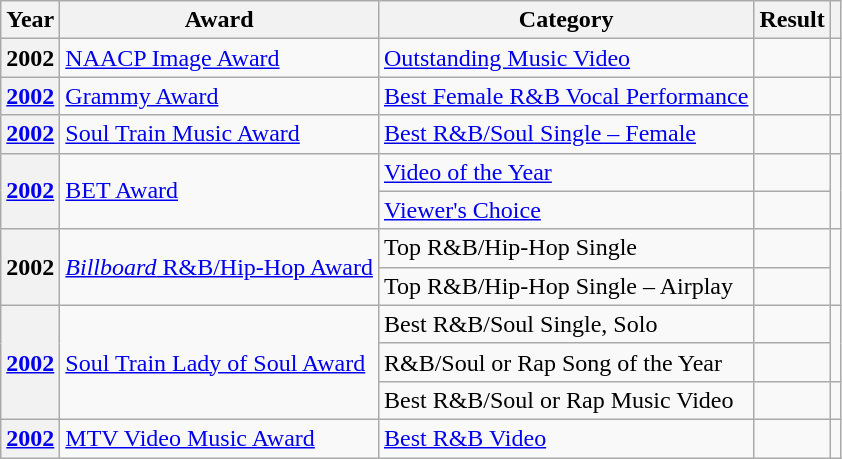<table class="wikitable plainrowheaders">
<tr>
<th scope="col">Year</th>
<th scope="col">Award</th>
<th scope="col">Category</th>
<th scope="col">Result</th>
<th scope="col"></th>
</tr>
<tr>
<th scope="row">2002</th>
<td><a href='#'>NAACP Image Award</a></td>
<td><a href='#'>Outstanding Music Video</a></td>
<td></td>
<td></td>
</tr>
<tr>
<th scope="row"><a href='#'>2002</a></th>
<td><a href='#'>Grammy Award</a></td>
<td><a href='#'>Best Female R&B Vocal Performance</a></td>
<td></td>
<td></td>
</tr>
<tr>
<th scope="row"><a href='#'>2002</a></th>
<td><a href='#'>Soul Train Music Award</a></td>
<td><a href='#'>Best R&B/Soul Single – Female</a></td>
<td></td>
<td></td>
</tr>
<tr>
<th scope="row" rowspan="2"><a href='#'>2002</a></th>
<td rowspan="2"><a href='#'>BET Award</a></td>
<td><a href='#'>Video of the Year</a></td>
<td></td>
<td rowspan="2"></td>
</tr>
<tr>
<td><a href='#'>Viewer's Choice</a></td>
<td></td>
</tr>
<tr>
<th rowspan="2" scope="row">2002</th>
<td rowspan="2"><a href='#'><em>Billboard</em> R&B/Hip-Hop Award</a></td>
<td>Top R&B/Hip-Hop Single</td>
<td></td>
<td rowspan="2"></td>
</tr>
<tr>
<td>Top R&B/Hip-Hop Single – Airplay</td>
<td></td>
</tr>
<tr>
<th rowspan="3" scope="row"><a href='#'>2002</a></th>
<td rowspan="3"><a href='#'>Soul Train Lady of Soul Award</a></td>
<td>Best R&B/Soul Single, Solo</td>
<td></td>
<td rowspan="2"></td>
</tr>
<tr>
<td>R&B/Soul or Rap Song of the Year</td>
<td></td>
</tr>
<tr>
<td>Best R&B/Soul or Rap Music Video</td>
<td></td>
<td></td>
</tr>
<tr>
<th scope="row"><a href='#'>2002</a></th>
<td><a href='#'>MTV Video Music Award</a></td>
<td><a href='#'>Best R&B Video</a></td>
<td></td>
<td></td>
</tr>
</table>
